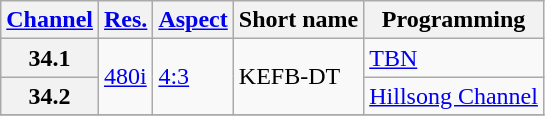<table class="wikitable">
<tr>
<th><a href='#'>Channel</a></th>
<th><a href='#'>Res.</a></th>
<th><a href='#'>Aspect</a></th>
<th>Short name</th>
<th>Programming</th>
</tr>
<tr>
<th scope = "row">34.1</th>
<td rowspan=2><a href='#'>480i</a></td>
<td rowspan=2><a href='#'>4:3</a></td>
<td rowspan=2>KEFB-DT</td>
<td><a href='#'>TBN</a></td>
</tr>
<tr>
<th scope = "row">34.2</th>
<td><a href='#'>Hillsong Channel</a></td>
</tr>
<tr>
</tr>
</table>
